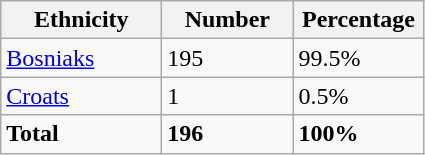<table class="wikitable">
<tr>
<th width="100px">Ethnicity</th>
<th width="80px">Number</th>
<th width="80px">Percentage</th>
</tr>
<tr>
<td><a href='#'>Bosniaks</a></td>
<td>195</td>
<td>99.5%</td>
</tr>
<tr>
<td><a href='#'>Croats</a></td>
<td>1</td>
<td>0.5%</td>
</tr>
<tr>
<td><strong>Total</strong></td>
<td><strong>196</strong></td>
<td><strong>100%</strong></td>
</tr>
</table>
